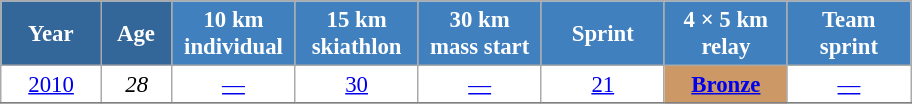<table class="wikitable" style="font-size:95%; text-align:center; border:grey solid 1px; border-collapse:collapse; background:#ffffff;">
<tr>
<th style="background-color:#369; color:white; width:60px;"> Year </th>
<th style="background-color:#369; color:white; width:40px;"> Age </th>
<th style="background-color:#4180be; color:white; width:75px;"> 10 km <br> individual </th>
<th style="background-color:#4180be; color:white; width:75px;"> 15 km <br> skiathlon </th>
<th style="background-color:#4180be; color:white; width:75px;"> 30 km <br> mass start </th>
<th style="background-color:#4180be; color:white; width:75px;"> Sprint </th>
<th style="background-color:#4180be; color:white; width:75px;"> 4 × 5 km <br> relay </th>
<th style="background-color:#4180be; color:white; width:75px;"> Team <br> sprint </th>
</tr>
<tr>
<td><a href='#'>2010</a></td>
<td><em>28</em></td>
<td><a href='#'>—</a></td>
<td><a href='#'>30</a></td>
<td><a href='#'>—</a></td>
<td><a href='#'>21</a></td>
<td bgcolor="cc9966"><a href='#'><strong>Bronze</strong></a></td>
<td><a href='#'>—</a></td>
</tr>
<tr>
</tr>
</table>
